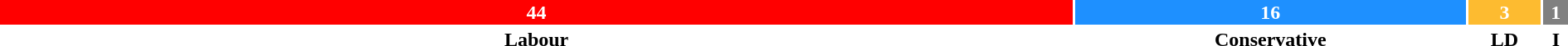<table style="width:100%; text-align:center;">
<tr style="color:white;">
<td style="background:red; width:68.75%;"><strong>44</strong></td>
<td style="background:dodgerblue; width:25.00%;"><strong>16</strong></td>
<td style="background:#FDBB30; width:4.69%;"><strong>3</strong></td>
<td style="background:grey; width:1.56%;"><strong>1</strong></td>
</tr>
<tr>
<td><span><strong>Labour</strong></span></td>
<td><span><strong>Conservative</strong></span></td>
<td><span><strong>LD</strong></span></td>
<td><span><strong>I</strong></span></td>
</tr>
</table>
